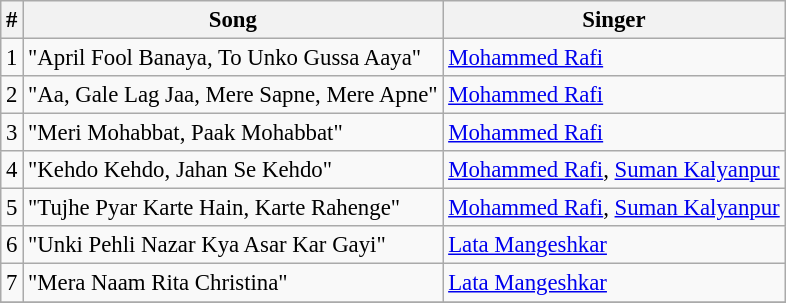<table class="wikitable" style="font-size:95%;">
<tr>
<th>#</th>
<th>Song</th>
<th>Singer</th>
</tr>
<tr>
<td>1</td>
<td>"April Fool Banaya, To Unko Gussa Aaya"</td>
<td><a href='#'>Mohammed Rafi</a></td>
</tr>
<tr>
<td>2</td>
<td>"Aa, Gale Lag Jaa, Mere Sapne, Mere Apne"</td>
<td><a href='#'>Mohammed Rafi</a></td>
</tr>
<tr>
<td>3</td>
<td>"Meri Mohabbat, Paak Mohabbat"</td>
<td><a href='#'>Mohammed Rafi</a></td>
</tr>
<tr>
<td>4</td>
<td>"Kehdo Kehdo, Jahan Se Kehdo"</td>
<td><a href='#'>Mohammed Rafi</a>, <a href='#'>Suman Kalyanpur</a></td>
</tr>
<tr>
<td>5</td>
<td>"Tujhe Pyar Karte Hain, Karte Rahenge"</td>
<td><a href='#'>Mohammed Rafi</a>, <a href='#'>Suman Kalyanpur</a></td>
</tr>
<tr>
<td>6</td>
<td>"Unki Pehli Nazar Kya Asar Kar Gayi"</td>
<td><a href='#'>Lata Mangeshkar</a></td>
</tr>
<tr>
<td>7</td>
<td>"Mera Naam Rita Christina"</td>
<td><a href='#'>Lata Mangeshkar</a></td>
</tr>
<tr>
</tr>
</table>
